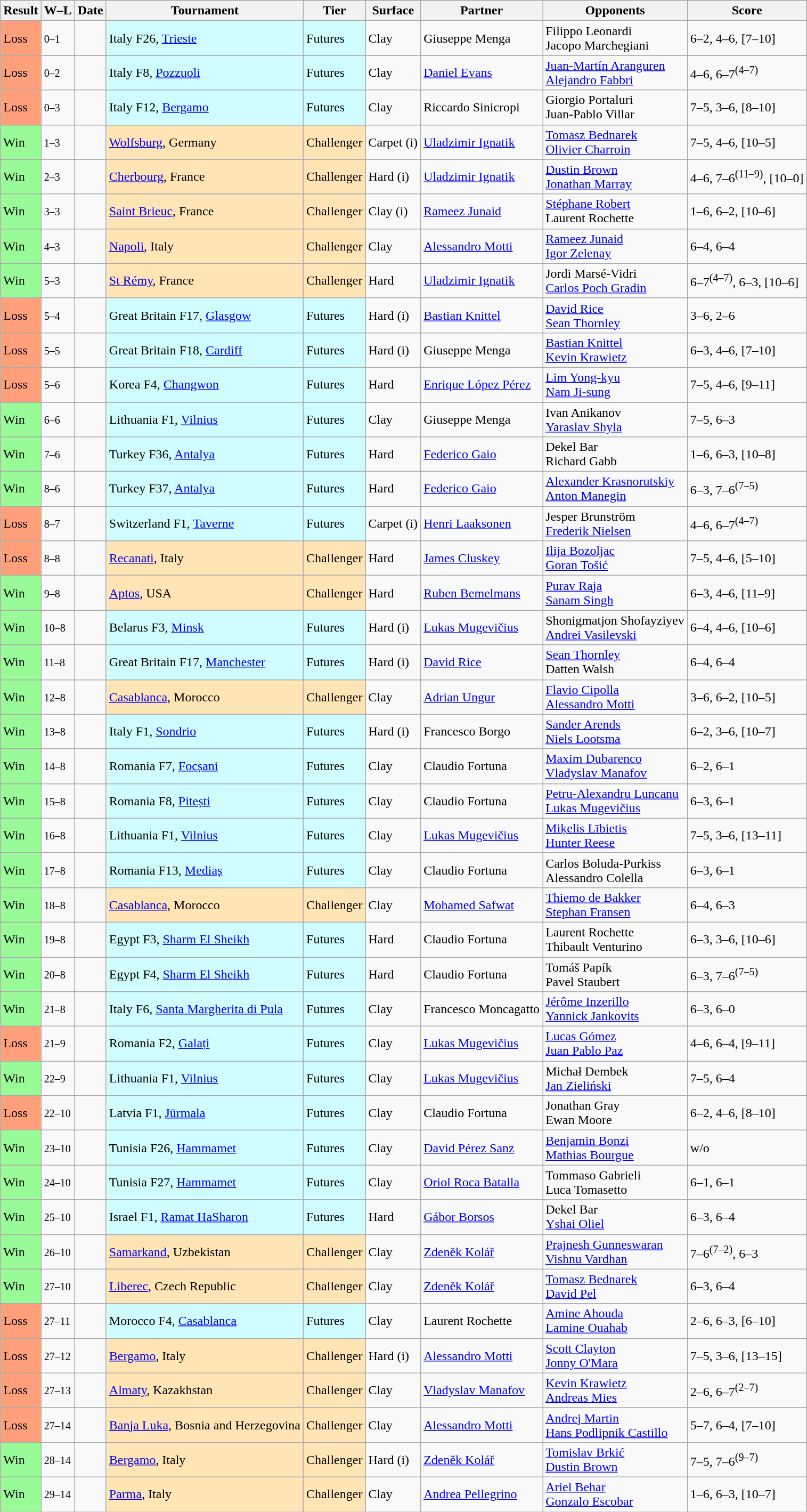<table class="sortable wikitable">
<tr>
<th>Result</th>
<th class="unsortable">W–L</th>
<th>Date</th>
<th>Tournament</th>
<th>Tier</th>
<th>Surface</th>
<th>Partner</th>
<th>Opponents</th>
<th class="unsortable">Score</th>
</tr>
<tr>
<td bgcolor=FFA07A>Loss</td>
<td><small>0–1</small></td>
<td></td>
<td style="background:#cffcff;">Italy F26, <a href='#'>Trieste</a></td>
<td style="background:#cffcff;">Futures</td>
<td>Clay</td>
<td> Giuseppe Menga</td>
<td> Filippo Leonardi<br> Jacopo Marchegiani</td>
<td>6–2, 4–6, [7–10]</td>
</tr>
<tr>
<td bgcolor=FFA07A>Loss</td>
<td><small>0–2</small></td>
<td></td>
<td style="background:#cffcff;">Italy F8, <a href='#'>Pozzuoli</a></td>
<td style="background:#cffcff;">Futures</td>
<td>Clay</td>
<td> <a href='#'>Daniel Evans</a></td>
<td> <a href='#'>Juan-Martín Aranguren</a> <br> <a href='#'>Alejandro Fabbri</a></td>
<td>4–6, 6–7<sup>(4–7)</sup></td>
</tr>
<tr>
<td bgcolor=FFA07A>Loss</td>
<td><small>0–3</small></td>
<td></td>
<td style="background:#cffcff;">Italy F12, <a href='#'>Bergamo</a></td>
<td style="background:#cffcff;">Futures</td>
<td>Clay</td>
<td> Riccardo Sinicropi</td>
<td> Giorgio Portaluri <br> Juan-Pablo Villar</td>
<td>7–5, 3–6, [8–10]</td>
</tr>
<tr>
<td bgcolor=98FB98>Win</td>
<td><small>1–3</small></td>
<td><a href='#'></a></td>
<td style="background:moccasin;"><a href='#'>Wolfsburg</a>, Germany</td>
<td style="background:moccasin;">Challenger</td>
<td>Carpet (i)</td>
<td> <a href='#'>Uladzimir Ignatik</a></td>
<td> <a href='#'>Tomasz Bednarek</a> <br> <a href='#'>Olivier Charroin</a></td>
<td>7–5, 4–6, [10–5]</td>
</tr>
<tr>
<td bgcolor=98FB98>Win</td>
<td><small>2–3</small></td>
<td><a href='#'></a></td>
<td style="background:moccasin;"><a href='#'>Cherbourg</a>, France</td>
<td style="background:moccasin;">Challenger</td>
<td>Hard (i)</td>
<td> <a href='#'>Uladzimir Ignatik</a></td>
<td> <a href='#'>Dustin Brown</a> <br> <a href='#'>Jonathan Marray</a></td>
<td>4–6, 7–6<sup>(11–9)</sup>, [10–0]</td>
</tr>
<tr>
<td bgcolor=98FB98>Win</td>
<td><small>3–3</small></td>
<td><a href='#'></a></td>
<td style="background:moccasin;"><a href='#'>Saint Brieuc</a>, France</td>
<td style="background:moccasin;">Challenger</td>
<td>Clay (i)</td>
<td> <a href='#'>Rameez Junaid</a></td>
<td> <a href='#'>Stéphane Robert</a> <br> Laurent Rochette</td>
<td>1–6, 6–2, [10–6]</td>
</tr>
<tr>
<td bgcolor=98FB98>Win</td>
<td><small>4–3</small></td>
<td><a href='#'></a></td>
<td style="background:moccasin;"><a href='#'>Napoli</a>, Italy</td>
<td style="background:moccasin;">Challenger</td>
<td>Clay</td>
<td> <a href='#'>Alessandro Motti</a></td>
<td> <a href='#'>Rameez Junaid</a> <br> <a href='#'>Igor Zelenay</a></td>
<td>6–4, 6–4</td>
</tr>
<tr>
<td bgcolor=98FB98>Win</td>
<td><small>5–3</small></td>
<td><a href='#'></a></td>
<td style="background:moccasin;"><a href='#'>St Rémy</a>, France</td>
<td style="background:moccasin;">Challenger</td>
<td>Hard</td>
<td> <a href='#'>Uladzimir Ignatik</a></td>
<td> Jordi Marsé-Vidri <br> <a href='#'>Carlos Poch Gradin</a></td>
<td>6–7<sup>(4–7)</sup>, 6–3, [10–6]</td>
</tr>
<tr>
<td bgcolor=FFA07A>Loss</td>
<td><small>5–4</small></td>
<td></td>
<td style="background:#cffcff;">Great Britain F17, <a href='#'>Glasgow</a></td>
<td style="background:#cffcff;">Futures</td>
<td>Hard (i)</td>
<td> <a href='#'>Bastian Knittel</a></td>
<td> <a href='#'>David Rice</a> <br> <a href='#'>Sean Thornley</a></td>
<td>3–6, 2–6</td>
</tr>
<tr>
<td bgcolor=FFA07A>Loss</td>
<td><small>5–5</small></td>
<td></td>
<td style="background:#cffcff;">Great Britain F18, <a href='#'>Cardiff</a></td>
<td style="background:#cffcff;">Futures</td>
<td>Hard (i)</td>
<td> Giuseppe Menga</td>
<td> <a href='#'>Bastian Knittel</a> <br> <a href='#'>Kevin Krawietz</a></td>
<td>6–3, 4–6, [7–10]</td>
</tr>
<tr>
<td bgcolor=FFA07A>Loss</td>
<td><small>5–6</small></td>
<td></td>
<td style="background:#cffcff;">Korea F4, <a href='#'>Changwon</a></td>
<td style="background:#cffcff;">Futures</td>
<td>Hard</td>
<td> <a href='#'>Enrique López Pérez</a></td>
<td> <a href='#'>Lim Yong-kyu</a><br> <a href='#'>Nam Ji-sung</a></td>
<td>7–5, 4–6, [9–11]</td>
</tr>
<tr>
<td bgcolor=98FB98>Win</td>
<td><small>6–6</small></td>
<td></td>
<td style="background:#cffcff;">Lithuania F1, <a href='#'>Vilnius</a></td>
<td style="background:#cffcff;">Futures</td>
<td>Clay</td>
<td> Giuseppe Menga</td>
<td> Ivan Anikanov <br> <a href='#'>Yaraslav Shyla</a></td>
<td>7–5, 6–3</td>
</tr>
<tr>
<td bgcolor=98FB98>Win</td>
<td><small>7–6</small></td>
<td></td>
<td style="background:#cffcff;">Turkey F36, <a href='#'>Antalya</a></td>
<td style="background:#cffcff;">Futures</td>
<td>Hard</td>
<td> <a href='#'>Federico Gaio</a></td>
<td> Dekel Bar<br> Richard Gabb</td>
<td>1–6, 6–3, [10–8]</td>
</tr>
<tr>
<td bgcolor=98FB98>Win</td>
<td><small>8–6</small></td>
<td></td>
<td style="background:#cffcff;">Turkey F37, <a href='#'>Antalya</a></td>
<td style="background:#cffcff;">Futures</td>
<td>Hard</td>
<td> <a href='#'>Federico Gaio</a></td>
<td> <a href='#'>Alexander Krasnorutskiy</a><br> <a href='#'>Anton Manegin</a></td>
<td>6–3, 7–6<sup>(7–5)</sup></td>
</tr>
<tr>
<td bgcolor=FFA07A>Loss</td>
<td><small>8–7</small></td>
<td></td>
<td style="background:#cffcff;">Switzerland F1, <a href='#'>Taverne</a></td>
<td style="background:#cffcff;">Futures</td>
<td>Carpet (i)</td>
<td> <a href='#'>Henri Laaksonen</a></td>
<td> Jesper Brunström<br> <a href='#'>Frederik Nielsen</a></td>
<td>4–6, 6–7<sup>(4–7)</sup></td>
</tr>
<tr>
<td bgcolor=FFA07A>Loss</td>
<td><small>8–8</small></td>
<td><a href='#'></a></td>
<td style="background:moccasin;"><a href='#'>Recanati</a>, Italy</td>
<td style="background:moccasin;">Challenger</td>
<td>Hard</td>
<td> <a href='#'>James Cluskey</a></td>
<td> <a href='#'>Ilija Bozoljac</a><br> <a href='#'>Goran Tošić</a></td>
<td>7–5, 4–6, [5–10]</td>
</tr>
<tr>
<td bgcolor=98FB98>Win</td>
<td><small>9–8</small></td>
<td><a href='#'></a></td>
<td style="background:moccasin;"><a href='#'>Aptos</a>, USA</td>
<td style="background:moccasin;">Challenger</td>
<td>Hard</td>
<td> <a href='#'>Ruben Bemelmans</a></td>
<td> <a href='#'>Purav Raja</a> <br> <a href='#'>Sanam Singh</a></td>
<td>6–3, 4–6, [11–9]</td>
</tr>
<tr>
<td bgcolor=98FB98>Win</td>
<td><small>10–8</small></td>
<td></td>
<td style="background:#cffcff;">Belarus F3, <a href='#'>Minsk</a></td>
<td style="background:#cffcff;">Futures</td>
<td>Hard (i)</td>
<td> <a href='#'>Lukas Mugevičius</a></td>
<td> Shonigmatjon Shofayziyev<br> <a href='#'>Andrei Vasilevski</a></td>
<td>6–4, 4–6, [10–6]</td>
</tr>
<tr>
<td bgcolor=98FB98>Win</td>
<td><small>11–8</small></td>
<td></td>
<td style="background:#cffcff;">Great Britain F17, <a href='#'>Manchester</a></td>
<td style="background:#cffcff;">Futures</td>
<td>Hard (i)</td>
<td> <a href='#'>David Rice</a></td>
<td> <a href='#'>Sean Thornley</a> <br> Datten Walsh</td>
<td>6–4, 6–4</td>
</tr>
<tr>
<td bgcolor=98FB98>Win</td>
<td><small>12–8</small></td>
<td><a href='#'></a></td>
<td style="background:moccasin;"><a href='#'>Casablanca</a>, Morocco</td>
<td style="background:moccasin;">Challenger</td>
<td>Clay</td>
<td> <a href='#'>Adrian Ungur</a></td>
<td> <a href='#'>Flavio Cipolla</a> <br> <a href='#'>Alessandro Motti</a></td>
<td>3–6, 6–2, [10–5]</td>
</tr>
<tr>
<td bgcolor=98FB98>Win</td>
<td><small>13–8</small></td>
<td></td>
<td style="background:#cffcff;">Italy F1, <a href='#'>Sondrio</a></td>
<td style="background:#cffcff;">Futures</td>
<td>Hard (i)</td>
<td> Francesco Borgo</td>
<td> <a href='#'>Sander Arends</a><br> <a href='#'>Niels Lootsma</a></td>
<td>6–2, 3–6, [10–7]</td>
</tr>
<tr>
<td bgcolor=98FB98>Win</td>
<td><small>14–8</small></td>
<td></td>
<td style="background:#cffcff;">Romania F7, <a href='#'>Focșani</a></td>
<td style="background:#cffcff;">Futures</td>
<td>Clay</td>
<td> Claudio Fortuna</td>
<td> <a href='#'>Maxim Dubarenco</a><br> <a href='#'>Vladyslav Manafov</a></td>
<td>6–2, 6–1</td>
</tr>
<tr>
<td bgcolor=98FB98>Win</td>
<td><small>15–8</small></td>
<td></td>
<td style="background:#cffcff;">Romania F8, <a href='#'>Pitești</a></td>
<td style="background:#cffcff;">Futures</td>
<td>Clay</td>
<td> Claudio Fortuna</td>
<td> <a href='#'>Petru-Alexandru Luncanu</a><br> <a href='#'>Lukas Mugevičius</a></td>
<td>6–3, 6–1</td>
</tr>
<tr>
<td bgcolor=98FB98>Win</td>
<td><small>16–8</small></td>
<td></td>
<td style="background:#cffcff;">Lithuania F1, <a href='#'>Vilnius</a></td>
<td style="background:#cffcff;">Futures</td>
<td>Clay</td>
<td> <a href='#'>Lukas Mugevičius</a></td>
<td> <a href='#'>Miķelis Lībietis</a><br> <a href='#'>Hunter Reese</a></td>
<td>7–5, 3–6, [13–11]</td>
</tr>
<tr>
<td bgcolor=98FB98>Win</td>
<td><small>17–8</small></td>
<td></td>
<td style="background:#cffcff;">Romania F13, <a href='#'>Mediaș</a></td>
<td style="background:#cffcff;">Futures</td>
<td>Clay</td>
<td> Claudio Fortuna</td>
<td> Carlos Boluda-Purkiss<br> Alessandro Colella</td>
<td>6–3, 6–1</td>
</tr>
<tr>
<td bgcolor=98FB98>Win</td>
<td><small>18–8</small></td>
<td><a href='#'></a></td>
<td style="background:moccasin;"><a href='#'>Casablanca</a>, Morocco</td>
<td style="background:moccasin;">Challenger</td>
<td>Clay</td>
<td> <a href='#'>Mohamed Safwat</a></td>
<td> <a href='#'>Thiemo de Bakker</a><br> <a href='#'>Stephan Fransen</a></td>
<td>6–4, 6–3</td>
</tr>
<tr>
<td bgcolor=98FB98>Win</td>
<td><small>19–8</small></td>
<td></td>
<td style="background:#cffcff;">Egypt F3, <a href='#'>Sharm El Sheikh</a></td>
<td style="background:#cffcff;">Futures</td>
<td>Hard</td>
<td> Claudio Fortuna</td>
<td> Laurent Rochette<br> Thibault Venturino</td>
<td>6–3, 3–6, [10–6]</td>
</tr>
<tr>
<td bgcolor=98FB98>Win</td>
<td><small>20–8</small></td>
<td></td>
<td style="background:#cffcff;">Egypt F4, <a href='#'>Sharm El Sheikh</a></td>
<td style="background:#cffcff;">Futures</td>
<td>Hard</td>
<td> Claudio Fortuna</td>
<td> Tomáš Papík<br> Pavel Staubert</td>
<td>6–3, 7–6<sup>(7–5)</sup></td>
</tr>
<tr>
<td bgcolor=98FB98>Win</td>
<td><small>21–8</small></td>
<td></td>
<td style="background:#cffcff;">Italy F6, <a href='#'>Santa Margherita di Pula</a></td>
<td style="background:#cffcff;">Futures</td>
<td>Clay</td>
<td> Francesco Moncagatto</td>
<td> <a href='#'>Jérôme Inzerillo</a><br> <a href='#'>Yannick Jankovits</a></td>
<td>6–3, 6–0</td>
</tr>
<tr>
<td bgcolor=FFA07A>Loss</td>
<td><small>21–9</small></td>
<td></td>
<td style="background:#cffcff;">Romania F2, <a href='#'>Galați</a></td>
<td style="background:#cffcff;">Futures</td>
<td>Clay</td>
<td> <a href='#'>Lukas Mugevičius</a></td>
<td> <a href='#'>Lucas Gómez</a><br> <a href='#'>Juan Pablo Paz</a></td>
<td>4–6, 6–4, [9–11]</td>
</tr>
<tr>
<td bgcolor=98FB98>Win</td>
<td><small>22–9</small></td>
<td></td>
<td style="background:#cffcff;">Lithuania F1, <a href='#'>Vilnius</a></td>
<td style="background:#cffcff;">Futures</td>
<td>Clay</td>
<td> <a href='#'>Lukas Mugevičius</a></td>
<td> Michał Dembek<br> <a href='#'>Jan Zieliński</a></td>
<td>7–5, 6–4</td>
</tr>
<tr>
<td bgcolor=FFA07A>Loss</td>
<td><small>22–10</small></td>
<td></td>
<td style="background:#cffcff;">Latvia F1, <a href='#'>Jūrmala</a></td>
<td style="background:#cffcff;">Futures</td>
<td>Clay</td>
<td> Claudio Fortuna</td>
<td> Jonathan Gray<br> Ewan Moore</td>
<td>6–2, 4–6, [8–10]</td>
</tr>
<tr>
<td bgcolor=98FB98>Win</td>
<td><small>23–10</small></td>
<td></td>
<td style="background:#cffcff;">Tunisia F26, <a href='#'>Hammamet</a></td>
<td style="background:#cffcff;">Futures</td>
<td>Clay</td>
<td> <a href='#'>David Pérez Sanz</a></td>
<td> <a href='#'>Benjamin Bonzi</a><br> <a href='#'>Mathias Bourgue</a></td>
<td>w/o</td>
</tr>
<tr>
<td bgcolor=98FB98>Win</td>
<td><small>24–10</small></td>
<td></td>
<td style="background:#cffcff;">Tunisia F27, <a href='#'>Hammamet</a></td>
<td style="background:#cffcff;">Futures</td>
<td>Clay</td>
<td> <a href='#'>Oriol Roca Batalla</a></td>
<td> Tommaso Gabrieli<br> Luca Tomasetto</td>
<td>6–1, 6–1</td>
</tr>
<tr>
<td bgcolor=98FB98>Win</td>
<td><small>25–10</small></td>
<td></td>
<td style="background:#cffcff;">Israel F1, <a href='#'>Ramat HaSharon</a></td>
<td style="background:#cffcff;">Futures</td>
<td>Hard</td>
<td> <a href='#'>Gábor Borsos</a></td>
<td> Dekel Bar<br> <a href='#'>Yshai Oliel</a></td>
<td>6–3, 6–4</td>
</tr>
<tr>
<td bgcolor=98FB98>Win</td>
<td><small>26–10</small></td>
<td><a href='#'></a></td>
<td style="background:moccasin;"><a href='#'>Samarkand</a>, Uzbekistan</td>
<td style="background:moccasin;">Challenger</td>
<td>Clay</td>
<td> <a href='#'>Zdeněk Kolář</a></td>
<td> <a href='#'>Prajnesh Gunneswaran</a><br> <a href='#'>Vishnu Vardhan</a></td>
<td>7–6<sup>(7–2)</sup>, 6–3</td>
</tr>
<tr>
<td bgcolor=#98fb98>Win</td>
<td><small>27–10</small></td>
<td><a href='#'></a></td>
<td style="background:moccasin;"><a href='#'>Liberec</a>, Czech Republic</td>
<td style="background:moccasin;">Challenger</td>
<td>Clay</td>
<td> <a href='#'>Zdeněk Kolář</a></td>
<td> <a href='#'>Tomasz Bednarek</a><br> <a href='#'>David Pel</a></td>
<td>6–3, 6–4</td>
</tr>
<tr>
<td bgcolor=FFA07A>Loss</td>
<td><small>27–11</small></td>
<td></td>
<td style="background:#cffcff;">Morocco F4, <a href='#'>Casablanca</a></td>
<td style="background:#cffcff;">Futures</td>
<td>Clay</td>
<td> Laurent Rochette</td>
<td> <a href='#'>Amine Ahouda</a><br> <a href='#'>Lamine Ouahab</a></td>
<td>2–6, 6–3, [6–10]</td>
</tr>
<tr>
<td bgcolor=FFA07A>Loss</td>
<td><small>27–12</small></td>
<td><a href='#'></a></td>
<td style="background:moccasin;"><a href='#'>Bergamo</a>, Italy</td>
<td style="background:moccasin;">Challenger</td>
<td>Hard (i)</td>
<td> <a href='#'>Alessandro Motti</a></td>
<td> <a href='#'>Scott Clayton</a><br> <a href='#'>Jonny O'Mara</a></td>
<td>7–5, 3–6, [13–15]</td>
</tr>
<tr>
<td bgcolor=FFA07A>Loss</td>
<td><small>27–13</small></td>
<td><a href='#'></a></td>
<td style="background:moccasin;"><a href='#'>Almaty</a>, Kazakhstan</td>
<td style="background:moccasin;">Challenger</td>
<td>Clay</td>
<td> <a href='#'>Vladyslav Manafov</a></td>
<td> <a href='#'>Kevin Krawietz</a><br> <a href='#'>Andreas Mies</a></td>
<td>2–6, 6–7<sup>(2–7)</sup></td>
</tr>
<tr>
<td bgcolor=FFA07A>Loss</td>
<td><small>27–14</small></td>
<td><a href='#'></a></td>
<td style="background:moccasin;"><a href='#'>Banja Luka</a>, Bosnia and Herzegovina</td>
<td style="background:moccasin;">Challenger</td>
<td>Clay</td>
<td> <a href='#'>Alessandro Motti</a></td>
<td> <a href='#'>Andrej Martin</a><br> <a href='#'>Hans Podlipnik Castillo</a></td>
<td>5–7, 6–4, [7–10]</td>
</tr>
<tr>
<td bgcolor=#98fb98>Win</td>
<td><small>28–14</small></td>
<td><a href='#'></a></td>
<td style="background:moccasin;"><a href='#'>Bergamo</a>, Italy</td>
<td style="background:moccasin;">Challenger</td>
<td>Hard (i)</td>
<td> <a href='#'>Zdeněk Kolář</a></td>
<td> <a href='#'>Tomislav Brkić</a><br> <a href='#'>Dustin Brown</a></td>
<td>7–5, 7–6<sup>(9–7)</sup></td>
</tr>
<tr>
<td bgcolor=#98fb98>Win</td>
<td><small>29–14</small></td>
<td><a href='#'></a></td>
<td style="background:moccasin;"><a href='#'>Parma</a>, Italy</td>
<td style="background:moccasin;">Challenger</td>
<td>Clay</td>
<td> <a href='#'>Andrea Pellegrino</a></td>
<td> <a href='#'>Ariel Behar</a><br> <a href='#'>Gonzalo Escobar</a></td>
<td>1–6, 6–3, [10–7]</td>
</tr>
</table>
